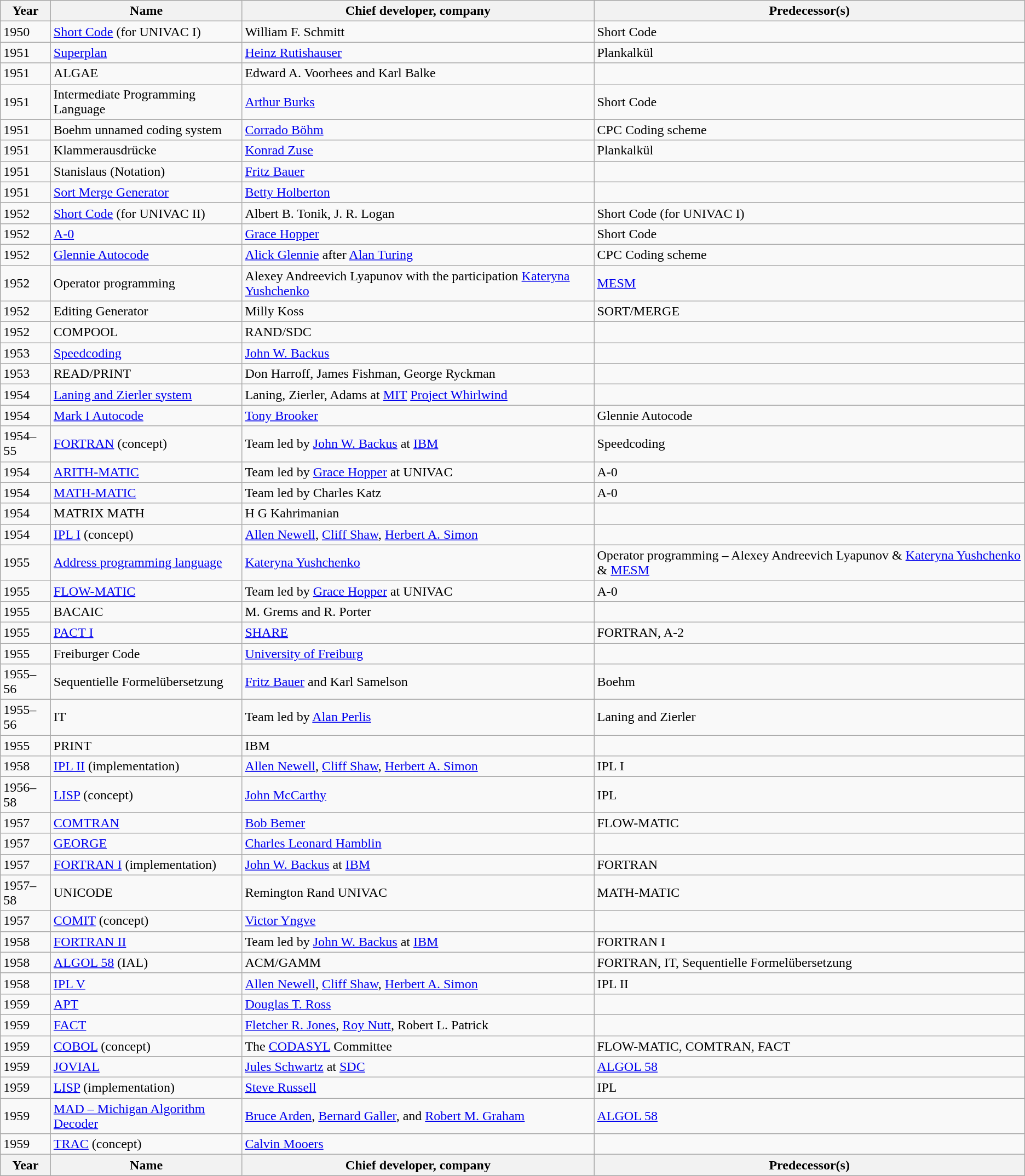<table class="wikitable sortable">
<tr>
<th>Year</th>
<th>Name</th>
<th>Chief developer, company</th>
<th>Predecessor(s)</th>
</tr>
<tr>
<td>1950</td>
<td><a href='#'>Short Code</a> (for UNIVAC I)</td>
<td>William F. Schmitt</td>
<td>Short Code</td>
</tr>
<tr>
<td>1951</td>
<td><a href='#'>Superplan</a></td>
<td><a href='#'>Heinz Rutishauser</a></td>
<td>Plankalkül</td>
</tr>
<tr>
<td>1951</td>
<td>ALGAE</td>
<td>Edward A. Voorhees and Karl Balke</td>
<td></td>
</tr>
<tr>
<td>1951</td>
<td>Intermediate Programming Language</td>
<td><a href='#'>Arthur Burks</a></td>
<td>Short Code</td>
</tr>
<tr>
<td>1951</td>
<td>Boehm unnamed coding system</td>
<td><a href='#'>Corrado Böhm</a></td>
<td>CPC Coding scheme</td>
</tr>
<tr>
<td>1951</td>
<td>Klammerausdrücke</td>
<td><a href='#'>Konrad Zuse</a></td>
<td>Plankalkül</td>
</tr>
<tr>
<td>1951</td>
<td>Stanislaus (Notation)</td>
<td><a href='#'>Fritz Bauer</a></td>
<td></td>
</tr>
<tr>
<td>1951</td>
<td><a href='#'>Sort Merge Generator</a></td>
<td><a href='#'>Betty Holberton</a></td>
<td></td>
</tr>
<tr>
<td>1952</td>
<td><a href='#'>Short Code</a> (for UNIVAC II)</td>
<td>Albert B. Tonik, J. R. Logan</td>
<td>Short Code (for UNIVAC I)</td>
</tr>
<tr>
<td>1952</td>
<td><a href='#'>A-0</a></td>
<td><a href='#'>Grace Hopper</a></td>
<td>Short Code</td>
</tr>
<tr>
<td>1952</td>
<td><a href='#'>Glennie Autocode</a></td>
<td><a href='#'>Alick Glennie</a> after <a href='#'>Alan Turing</a></td>
<td>CPC Coding scheme</td>
</tr>
<tr>
<td>1952</td>
<td>Operator programming</td>
<td>Alexey Andreevich Lyapunov with the participation <a href='#'>Kateryna Yushchenko</a></td>
<td><a href='#'>MESM</a></td>
</tr>
<tr>
<td>1952</td>
<td>Editing Generator</td>
<td>Milly Koss</td>
<td>SORT/MERGE</td>
</tr>
<tr>
<td>1952</td>
<td>COMPOOL</td>
<td>RAND/SDC</td>
<td></td>
</tr>
<tr>
<td>1953</td>
<td><a href='#'>Speedcoding</a></td>
<td><a href='#'>John W. Backus</a></td>
<td></td>
</tr>
<tr>
<td>1953</td>
<td>READ/PRINT</td>
<td>Don Harroff, James Fishman, George Ryckman</td>
<td></td>
</tr>
<tr>
<td>1954</td>
<td><a href='#'>Laning and Zierler system</a></td>
<td>Laning, Zierler, Adams at <a href='#'>MIT</a> <a href='#'>Project Whirlwind</a></td>
<td></td>
</tr>
<tr>
<td>1954</td>
<td><a href='#'>Mark I Autocode</a></td>
<td><a href='#'>Tony Brooker</a></td>
<td>Glennie Autocode</td>
</tr>
<tr>
<td>1954–55</td>
<td><a href='#'>FORTRAN</a> (concept)</td>
<td>Team led by <a href='#'>John W. Backus</a> at <a href='#'>IBM</a></td>
<td>Speedcoding</td>
</tr>
<tr>
<td>1954</td>
<td><a href='#'>ARITH-MATIC</a></td>
<td>Team led by <a href='#'>Grace Hopper</a> at UNIVAC</td>
<td>A-0</td>
</tr>
<tr>
<td>1954</td>
<td><a href='#'>MATH-MATIC</a></td>
<td>Team led by Charles Katz</td>
<td>A-0</td>
</tr>
<tr>
<td>1954</td>
<td>MATRIX MATH</td>
<td>H G Kahrimanian</td>
<td></td>
</tr>
<tr>
<td>1954</td>
<td><a href='#'>IPL I</a> (concept)</td>
<td><a href='#'>Allen Newell</a>, <a href='#'>Cliff Shaw</a>, <a href='#'>Herbert A. Simon</a></td>
<td></td>
</tr>
<tr>
<td>1955</td>
<td><a href='#'>Address programming language</a></td>
<td><a href='#'>Kateryna Yushchenko</a></td>
<td>Operator programming – Alexey Andreevich Lyapunov & <a href='#'>Kateryna Yushchenko</a> & <a href='#'>MESM</a></td>
</tr>
<tr>
<td>1955</td>
<td><a href='#'>FLOW-MATIC</a></td>
<td>Team led by <a href='#'>Grace Hopper</a> at UNIVAC</td>
<td>A-0</td>
</tr>
<tr>
<td>1955</td>
<td>BACAIC</td>
<td>M. Grems and R. Porter</td>
<td></td>
</tr>
<tr>
<td>1955</td>
<td><a href='#'>PACT I</a></td>
<td><a href='#'>SHARE</a></td>
<td>FORTRAN, A-2</td>
</tr>
<tr>
<td>1955</td>
<td>Freiburger Code</td>
<td><a href='#'>University of Freiburg</a></td>
<td></td>
</tr>
<tr>
<td>1955–56</td>
<td>Sequentielle Formelübersetzung</td>
<td><a href='#'>Fritz Bauer</a> and Karl Samelson</td>
<td>Boehm</td>
</tr>
<tr>
<td>1955–56</td>
<td>IT</td>
<td>Team led by <a href='#'>Alan Perlis</a></td>
<td>Laning and Zierler</td>
</tr>
<tr>
<td>1955</td>
<td>PRINT</td>
<td>IBM</td>
<td></td>
</tr>
<tr>
<td>1958</td>
<td><a href='#'>IPL II</a> (implementation)</td>
<td><a href='#'>Allen Newell</a>, <a href='#'>Cliff Shaw</a>, <a href='#'>Herbert A. Simon</a></td>
<td>IPL I</td>
</tr>
<tr>
<td>1956–58</td>
<td><a href='#'>LISP</a> (concept)</td>
<td><a href='#'>John McCarthy</a></td>
<td>IPL</td>
</tr>
<tr>
<td>1957</td>
<td><a href='#'>COMTRAN</a></td>
<td><a href='#'>Bob Bemer</a></td>
<td>FLOW-MATIC</td>
</tr>
<tr>
<td>1957</td>
<td><a href='#'>GEORGE</a></td>
<td><a href='#'>Charles Leonard Hamblin</a></td>
<td></td>
</tr>
<tr>
<td>1957</td>
<td><a href='#'>FORTRAN I</a> (implementation)</td>
<td><a href='#'>John W. Backus</a> at <a href='#'>IBM</a></td>
<td>FORTRAN</td>
</tr>
<tr>
<td>1957–58</td>
<td>UNICODE</td>
<td>Remington Rand UNIVAC</td>
<td>MATH-MATIC</td>
</tr>
<tr>
<td>1957</td>
<td><a href='#'>COMIT</a> (concept)</td>
<td><a href='#'>Victor Yngve</a></td>
<td></td>
</tr>
<tr>
<td>1958</td>
<td><a href='#'>FORTRAN II</a></td>
<td>Team led by <a href='#'>John W. Backus</a> at <a href='#'>IBM</a></td>
<td>FORTRAN I</td>
</tr>
<tr>
<td>1958</td>
<td><a href='#'>ALGOL 58</a> (IAL)</td>
<td>ACM/GAMM</td>
<td>FORTRAN, IT, Sequentielle Formelübersetzung</td>
</tr>
<tr>
<td>1958</td>
<td><a href='#'>IPL V</a></td>
<td><a href='#'>Allen Newell</a>, <a href='#'>Cliff Shaw</a>, <a href='#'>Herbert A. Simon</a></td>
<td>IPL II</td>
</tr>
<tr>
<td>1959</td>
<td><a href='#'>APT</a></td>
<td><a href='#'>Douglas T. Ross</a></td>
<td></td>
</tr>
<tr>
<td>1959</td>
<td><a href='#'>FACT</a></td>
<td><a href='#'>Fletcher R. Jones</a>, <a href='#'>Roy Nutt</a>, Robert L. Patrick</td>
<td></td>
</tr>
<tr>
<td>1959</td>
<td><a href='#'>COBOL</a> (concept)</td>
<td>The <a href='#'>CODASYL</a> Committee</td>
<td>FLOW-MATIC, COMTRAN, FACT</td>
</tr>
<tr>
<td>1959</td>
<td><a href='#'>JOVIAL</a></td>
<td><a href='#'>Jules Schwartz</a> at <a href='#'>SDC</a></td>
<td><a href='#'>ALGOL 58</a></td>
</tr>
<tr>
<td>1959</td>
<td><a href='#'>LISP</a> (implementation)</td>
<td><a href='#'>Steve Russell</a></td>
<td>IPL</td>
</tr>
<tr>
<td>1959</td>
<td><a href='#'>MAD – Michigan Algorithm Decoder</a></td>
<td><a href='#'>Bruce Arden</a>, <a href='#'>Bernard Galler</a>, and <a href='#'>Robert M. Graham</a></td>
<td><a href='#'>ALGOL 58</a></td>
</tr>
<tr>
<td>1959</td>
<td><a href='#'>TRAC</a> (concept)</td>
<td><a href='#'>Calvin Mooers</a></td>
<td></td>
</tr>
<tr class="sortbottom">
<th>Year</th>
<th>Name</th>
<th>Chief developer, company</th>
<th>Predecessor(s)</th>
</tr>
</table>
